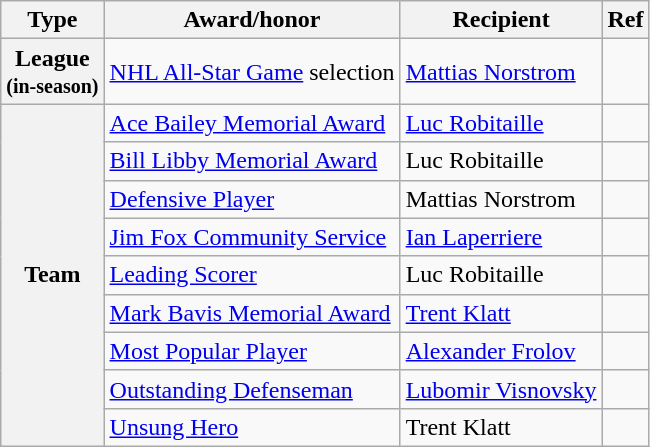<table class="wikitable">
<tr>
<th scope="col">Type</th>
<th scope="col">Award/honor</th>
<th scope="col">Recipient</th>
<th scope="col">Ref</th>
</tr>
<tr>
<th scope="row">League<br><small>(in-season)</small></th>
<td><a href='#'>NHL All-Star Game</a> selection</td>
<td><a href='#'>Mattias Norstrom</a></td>
<td></td>
</tr>
<tr>
<th scope="row" rowspan="9">Team</th>
<td><a href='#'>Ace Bailey Memorial Award</a></td>
<td><a href='#'>Luc Robitaille</a></td>
<td></td>
</tr>
<tr>
<td><a href='#'>Bill Libby Memorial Award</a></td>
<td>Luc Robitaille</td>
<td></td>
</tr>
<tr>
<td><a href='#'>Defensive Player</a></td>
<td>Mattias Norstrom</td>
<td></td>
</tr>
<tr>
<td><a href='#'>Jim Fox Community Service</a></td>
<td><a href='#'>Ian Laperriere</a></td>
<td></td>
</tr>
<tr>
<td><a href='#'>Leading Scorer</a></td>
<td>Luc Robitaille</td>
<td></td>
</tr>
<tr>
<td><a href='#'>Mark Bavis Memorial Award</a></td>
<td><a href='#'>Trent Klatt</a></td>
<td></td>
</tr>
<tr>
<td><a href='#'>Most Popular Player</a></td>
<td><a href='#'>Alexander Frolov</a></td>
<td></td>
</tr>
<tr>
<td><a href='#'>Outstanding Defenseman</a></td>
<td><a href='#'>Lubomir Visnovsky</a></td>
<td></td>
</tr>
<tr>
<td><a href='#'>Unsung Hero</a></td>
<td>Trent Klatt</td>
<td></td>
</tr>
</table>
